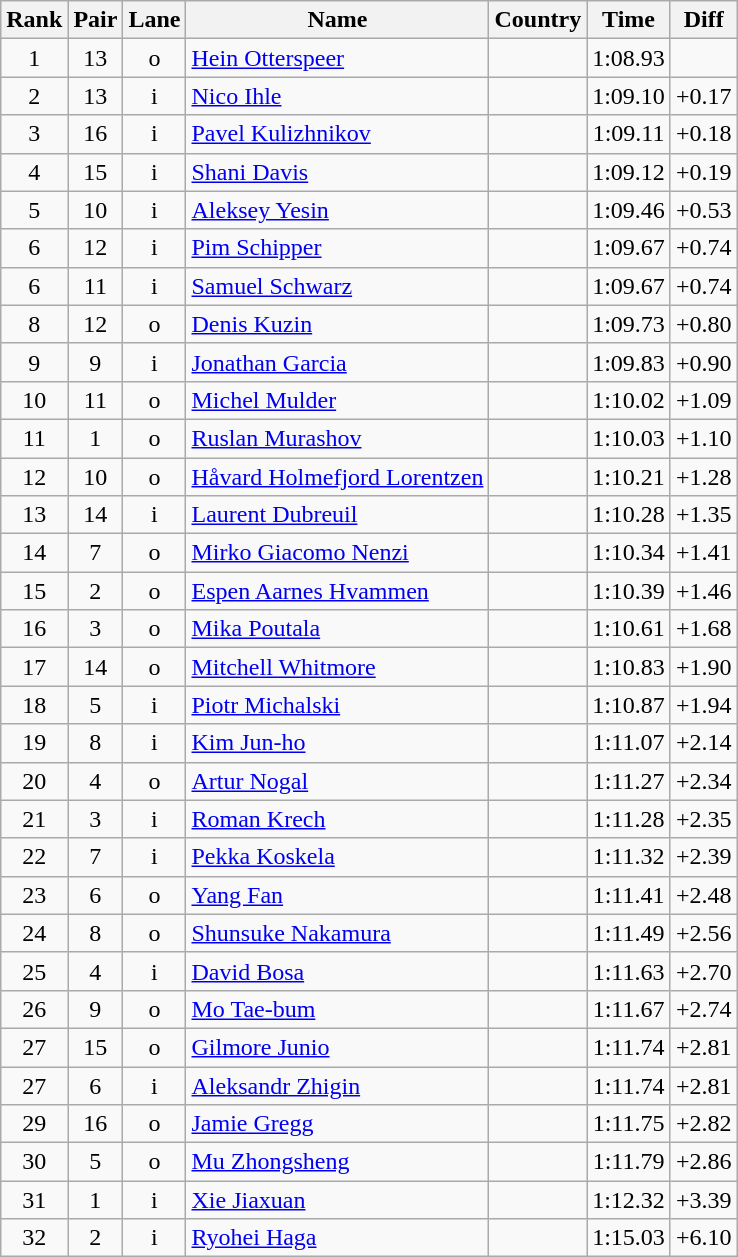<table class="wikitable sortable" style="text-align:center">
<tr>
<th>Rank</th>
<th>Pair</th>
<th>Lane</th>
<th>Name</th>
<th>Country</th>
<th>Time</th>
<th>Diff</th>
</tr>
<tr>
<td>1</td>
<td>13</td>
<td>o</td>
<td align=left><a href='#'>Hein Otterspeer</a></td>
<td align=left></td>
<td>1:08.93</td>
<td></td>
</tr>
<tr>
<td>2</td>
<td>13</td>
<td>i</td>
<td align=left><a href='#'>Nico Ihle</a></td>
<td align=left></td>
<td>1:09.10</td>
<td>+0.17</td>
</tr>
<tr>
<td>3</td>
<td>16</td>
<td>i</td>
<td align=left><a href='#'>Pavel Kulizhnikov</a></td>
<td align=left></td>
<td>1:09.11</td>
<td>+0.18</td>
</tr>
<tr>
<td>4</td>
<td>15</td>
<td>i</td>
<td align=left><a href='#'>Shani Davis</a></td>
<td align=left></td>
<td>1:09.12</td>
<td>+0.19</td>
</tr>
<tr>
<td>5</td>
<td>10</td>
<td>i</td>
<td align=left><a href='#'>Aleksey Yesin</a></td>
<td align=left></td>
<td>1:09.46</td>
<td>+0.53</td>
</tr>
<tr>
<td>6</td>
<td>12</td>
<td>i</td>
<td align=left><a href='#'>Pim Schipper</a></td>
<td align=left></td>
<td>1:09.67</td>
<td>+0.74</td>
</tr>
<tr>
<td>6</td>
<td>11</td>
<td>i</td>
<td align=left><a href='#'>Samuel Schwarz</a></td>
<td align=left></td>
<td>1:09.67</td>
<td>+0.74</td>
</tr>
<tr>
<td>8</td>
<td>12</td>
<td>o</td>
<td align=left><a href='#'>Denis Kuzin</a></td>
<td align=left></td>
<td>1:09.73</td>
<td>+0.80</td>
</tr>
<tr>
<td>9</td>
<td>9</td>
<td>i</td>
<td align=left><a href='#'>Jonathan Garcia</a></td>
<td align=left></td>
<td>1:09.83</td>
<td>+0.90</td>
</tr>
<tr>
<td>10</td>
<td>11</td>
<td>o</td>
<td align=left><a href='#'>Michel Mulder</a></td>
<td align=left></td>
<td>1:10.02</td>
<td>+1.09</td>
</tr>
<tr>
<td>11</td>
<td>1</td>
<td>o</td>
<td align=left><a href='#'>Ruslan Murashov</a></td>
<td align=left></td>
<td>1:10.03</td>
<td>+1.10</td>
</tr>
<tr>
<td>12</td>
<td>10</td>
<td>o</td>
<td align=left><a href='#'>Håvard Holmefjord Lorentzen</a></td>
<td align=left></td>
<td>1:10.21</td>
<td>+1.28</td>
</tr>
<tr>
<td>13</td>
<td>14</td>
<td>i</td>
<td align=left><a href='#'>Laurent Dubreuil</a></td>
<td align=left></td>
<td>1:10.28</td>
<td>+1.35</td>
</tr>
<tr>
<td>14</td>
<td>7</td>
<td>o</td>
<td align=left><a href='#'>Mirko Giacomo Nenzi</a></td>
<td align=left></td>
<td>1:10.34</td>
<td>+1.41</td>
</tr>
<tr>
<td>15</td>
<td>2</td>
<td>o</td>
<td align=left><a href='#'>Espen Aarnes Hvammen</a></td>
<td align=left></td>
<td>1:10.39</td>
<td>+1.46</td>
</tr>
<tr>
<td>16</td>
<td>3</td>
<td>o</td>
<td align=left><a href='#'>Mika Poutala</a></td>
<td align=left></td>
<td>1:10.61</td>
<td>+1.68</td>
</tr>
<tr>
<td>17</td>
<td>14</td>
<td>o</td>
<td align=left><a href='#'>Mitchell Whitmore</a></td>
<td align=left></td>
<td>1:10.83</td>
<td>+1.90</td>
</tr>
<tr>
<td>18</td>
<td>5</td>
<td>i</td>
<td align=left><a href='#'>Piotr Michalski</a></td>
<td align=left></td>
<td>1:10.87</td>
<td>+1.94</td>
</tr>
<tr>
<td>19</td>
<td>8</td>
<td>i</td>
<td align=left><a href='#'>Kim Jun-ho</a></td>
<td align=left></td>
<td>1:11.07</td>
<td>+2.14</td>
</tr>
<tr>
<td>20</td>
<td>4</td>
<td>o</td>
<td align=left><a href='#'>Artur Nogal</a></td>
<td align=left></td>
<td>1:11.27</td>
<td>+2.34</td>
</tr>
<tr>
<td>21</td>
<td>3</td>
<td>i</td>
<td align=left><a href='#'>Roman Krech</a></td>
<td align=left></td>
<td>1:11.28</td>
<td>+2.35</td>
</tr>
<tr>
<td>22</td>
<td>7</td>
<td>i</td>
<td align=left><a href='#'>Pekka Koskela</a></td>
<td align=left></td>
<td>1:11.32</td>
<td>+2.39</td>
</tr>
<tr>
<td>23</td>
<td>6</td>
<td>o</td>
<td align=left><a href='#'>Yang Fan</a></td>
<td align=left></td>
<td>1:11.41</td>
<td>+2.48</td>
</tr>
<tr>
<td>24</td>
<td>8</td>
<td>o</td>
<td align=left><a href='#'>Shunsuke Nakamura</a></td>
<td align=left></td>
<td>1:11.49</td>
<td>+2.56</td>
</tr>
<tr>
<td>25</td>
<td>4</td>
<td>i</td>
<td align=left><a href='#'>David Bosa</a></td>
<td align=left></td>
<td>1:11.63</td>
<td>+2.70</td>
</tr>
<tr>
<td>26</td>
<td>9</td>
<td>o</td>
<td align=left><a href='#'>Mo Tae-bum</a></td>
<td align=left></td>
<td>1:11.67</td>
<td>+2.74</td>
</tr>
<tr>
<td>27</td>
<td>15</td>
<td>o</td>
<td align=left><a href='#'>Gilmore Junio</a></td>
<td align=left></td>
<td>1:11.74</td>
<td>+2.81</td>
</tr>
<tr>
<td>27</td>
<td>6</td>
<td>i</td>
<td align=left><a href='#'>Aleksandr Zhigin</a></td>
<td align=left></td>
<td>1:11.74</td>
<td>+2.81</td>
</tr>
<tr>
<td>29</td>
<td>16</td>
<td>o</td>
<td align=left><a href='#'>Jamie Gregg</a></td>
<td align=left></td>
<td>1:11.75</td>
<td>+2.82</td>
</tr>
<tr>
<td>30</td>
<td>5</td>
<td>o</td>
<td align=left><a href='#'>Mu Zhongsheng</a></td>
<td align=left></td>
<td>1:11.79</td>
<td>+2.86</td>
</tr>
<tr>
<td>31</td>
<td>1</td>
<td>i</td>
<td align=left><a href='#'>Xie Jiaxuan</a></td>
<td align=left></td>
<td>1:12.32</td>
<td>+3.39</td>
</tr>
<tr>
<td>32</td>
<td>2</td>
<td>i</td>
<td align=left><a href='#'>Ryohei Haga</a></td>
<td align=left></td>
<td>1:15.03</td>
<td>+6.10</td>
</tr>
</table>
